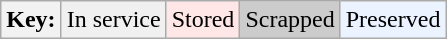<table class="wikitable">
<tr>
<th>Key:</th>
<td bgcolor=#f0f0f0>In service</td>
<td bgcolor=#fee7e6>Stored</td>
<td bgcolor=#cccccc>Scrapped</td>
<td bgcolor=#eaf3ff>Preserved</td>
</tr>
</table>
